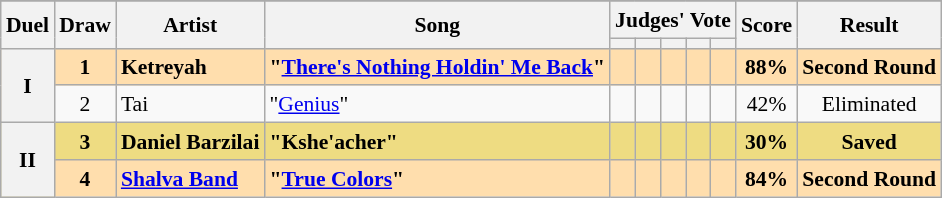<table class="sortable wikitable" style="margin: 1em auto 1em auto; text-align:center; font-size:90%; line-height:18px;">
<tr>
</tr>
<tr>
<th rowspan="2" class="unsortable">Duel</th>
<th rowspan="2">Draw</th>
<th rowspan="2">Artist</th>
<th rowspan="2">Song</th>
<th colspan="5" class="unsortable">Judges' Vote</th>
<th rowspan="2">Score</th>
<th rowspan="2">Result</th>
</tr>
<tr>
<th class="unsortable"></th>
<th class="unsortable"></th>
<th class="unsortable"></th>
<th class="unsortable"></th>
<th class="unsortable"></th>
</tr>
<tr style="font-weight:bold; background:navajowhite;">
<th rowspan=2>I</th>
<td>1</td>
<td align="left">Ketreyah</td>
<td align="left">"<a href='#'>There's Nothing Holdin' Me Back</a>"</td>
<td></td>
<td></td>
<td></td>
<td></td>
<td></td>
<td>88%</td>
<td>Second Round</td>
</tr>
<tr>
<td>2</td>
<td align="left">Tai</td>
<td align="left">"<a href='#'>Genius</a>"</td>
<td></td>
<td></td>
<td></td>
<td></td>
<td></td>
<td>42%</td>
<td>Eliminated</td>
</tr>
<tr style="font-weight:bold; background:#eedc82;">
<th rowspan=2>II</th>
<td>3</td>
<td align="left">Daniel Barzilai</td>
<td align="left">"Kshe'acher"</td>
<td></td>
<td></td>
<td></td>
<td></td>
<td></td>
<td>30%</td>
<td>Saved</td>
</tr>
<tr style="font-weight:bold; background:navajowhite;">
<td>4</td>
<td align="left"><a href='#'>Shalva Band</a></td>
<td align="left">"<a href='#'>True Colors</a>"</td>
<td></td>
<td></td>
<td></td>
<td></td>
<td></td>
<td>84%</td>
<td>Second Round</td>
</tr>
</table>
